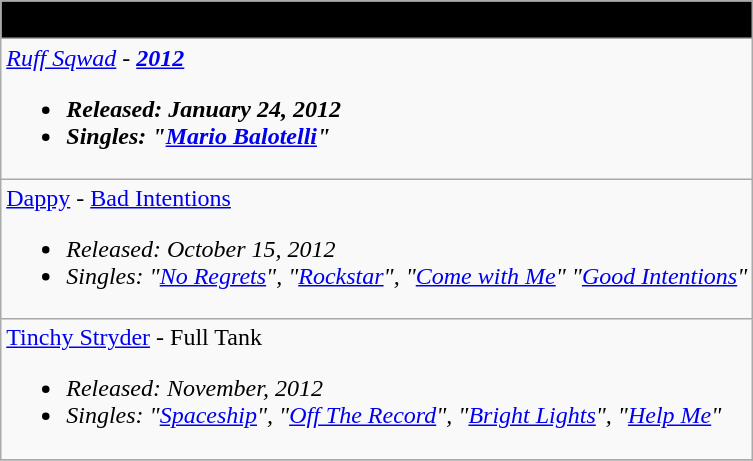<table class="wikitable">
<tr>
<th style="background:#000000;" align="center"><span>Information</span></th>
</tr>
<tr>
<td align="left"><em><a href='#'>Ruff Sqwad</a> - <strong><a href='#'>2012</a><strong><em><br><ul><li>Released: January 24, 2012</li><li>Singles: "<a href='#'>Mario Balotelli</a>"</li></ul></td>
</tr>
<tr>
<td align="left"></em><a href='#'>Dappy</a> - <a href='#'>Bad Intentions</a><em><br><ul><li>Released: October 15, 2012</li><li>Singles: "<a href='#'>No Regrets</a>", "<a href='#'>Rockstar</a>", "<a href='#'>Come with Me</a>" "<a href='#'>Good Intentions</a>"</li></ul></td>
</tr>
<tr>
<td align="left"></em><a href='#'>Tinchy Stryder</a> - Full Tank<em><br><ul><li>Released: November, 2012</li><li>Singles: "<a href='#'>Spaceship</a>", "<a href='#'>Off The Record</a>", "<a href='#'>Bright Lights</a>", "<a href='#'>Help Me</a>"</li></ul></td>
</tr>
<tr>
</tr>
</table>
